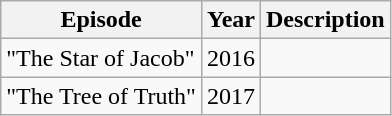<table class="wikitable sortable">
<tr>
<th>Episode</th>
<th>Year</th>
<th>Description</th>
</tr>
<tr>
<td>"The Star of Jacob"</td>
<td>2016</td>
<td></td>
</tr>
<tr>
<td>"The Tree of Truth"</td>
<td>2017</td>
<td></td>
</tr>
</table>
